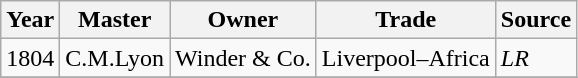<table class=" wikitable">
<tr>
<th>Year</th>
<th>Master</th>
<th>Owner</th>
<th>Trade</th>
<th>Source</th>
</tr>
<tr>
<td>1804</td>
<td>C.M.Lyon</td>
<td>Winder & Co.</td>
<td>Liverpool–Africa</td>
<td><em>LR</em></td>
</tr>
<tr>
</tr>
</table>
